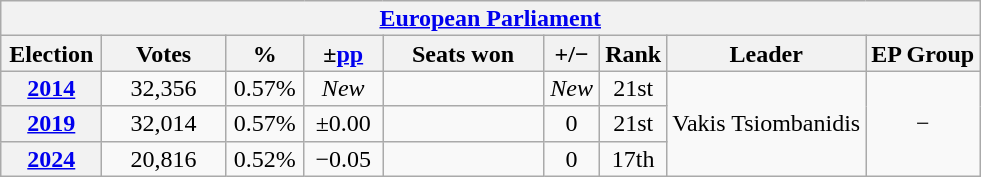<table class="wikitable" style="text-align:center; font-size:100%; line-height:16px;">
<tr>
<th colspan="9"><a href='#'>European Parliament</a></th>
</tr>
<tr>
<th width="60">Election</th>
<th width="75">Votes</th>
<th width="45">%</th>
<th width="45">±<a href='#'>pp</a></th>
<th width="100">Seats won</th>
<th width="30">+/−</th>
<th width="30">Rank</th>
<th>Leader</th>
<th>EP Group</th>
</tr>
<tr>
<th><a href='#'>2014</a></th>
<td>32,356</td>
<td>0.57%</td>
<td><em>New</em></td>
<td></td>
<td><em>New</em></td>
<td>21st</td>
<td rowspan=3>Vakis Tsiombanidis</td>
<td rowspan=3>−</td>
</tr>
<tr>
<th><a href='#'>2019</a></th>
<td>32,014</td>
<td>0.57%</td>
<td>±0.00</td>
<td></td>
<td> 0</td>
<td>21st</td>
</tr>
<tr>
<th><a href='#'>2024</a></th>
<td>20,816</td>
<td>0.52%</td>
<td>−0.05</td>
<td></td>
<td> 0</td>
<td>17th</td>
</tr>
</table>
